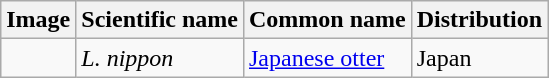<table class="wikitable">
<tr>
<th>Image</th>
<th>Scientific name</th>
<th>Common name</th>
<th>Distribution</th>
</tr>
<tr>
<td></td>
<td><em>L. nippon</em></td>
<td><a href='#'>Japanese otter</a></td>
<td>Japan</td>
</tr>
</table>
